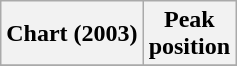<table class="wikitable plainrowheaders" style="text-align:center">
<tr>
<th scope="col">Chart (2003)</th>
<th scope="col">Peak<br>position</th>
</tr>
<tr>
</tr>
</table>
